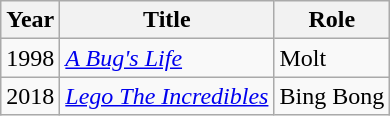<table class="wikitable sortable">
<tr>
<th>Year</th>
<th>Title</th>
<th>Role</th>
</tr>
<tr>
<td>1998</td>
<td><em><a href='#'>A Bug's Life</a></em></td>
<td>Molt</td>
</tr>
<tr>
<td>2018</td>
<td><em><a href='#'>Lego The Incredibles</a></em></td>
<td>Bing Bong</td>
</tr>
</table>
